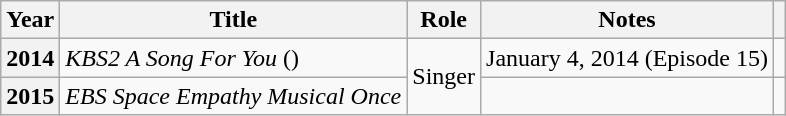<table class="wikitable plainrowheaders sortable">
<tr>
<th scope="col">Year</th>
<th scope="col">Title</th>
<th scope="col">Role</th>
<th scope="col">Notes</th>
<th scope="col" class="unsortable"></th>
</tr>
<tr>
<th scope="row">2014</th>
<td><em>KBS2 A Song For You</em> ()</td>
<td rowspan="2">Singer</td>
<td>January 4, 2014 (Episode 15)</td>
<td style="text-align:center"></td>
</tr>
<tr>
<th scope="row">2015</th>
<td><em>EBS Space Empathy Musical Once</em></td>
<td></td>
<td style="text-align:center"></td>
</tr>
</table>
